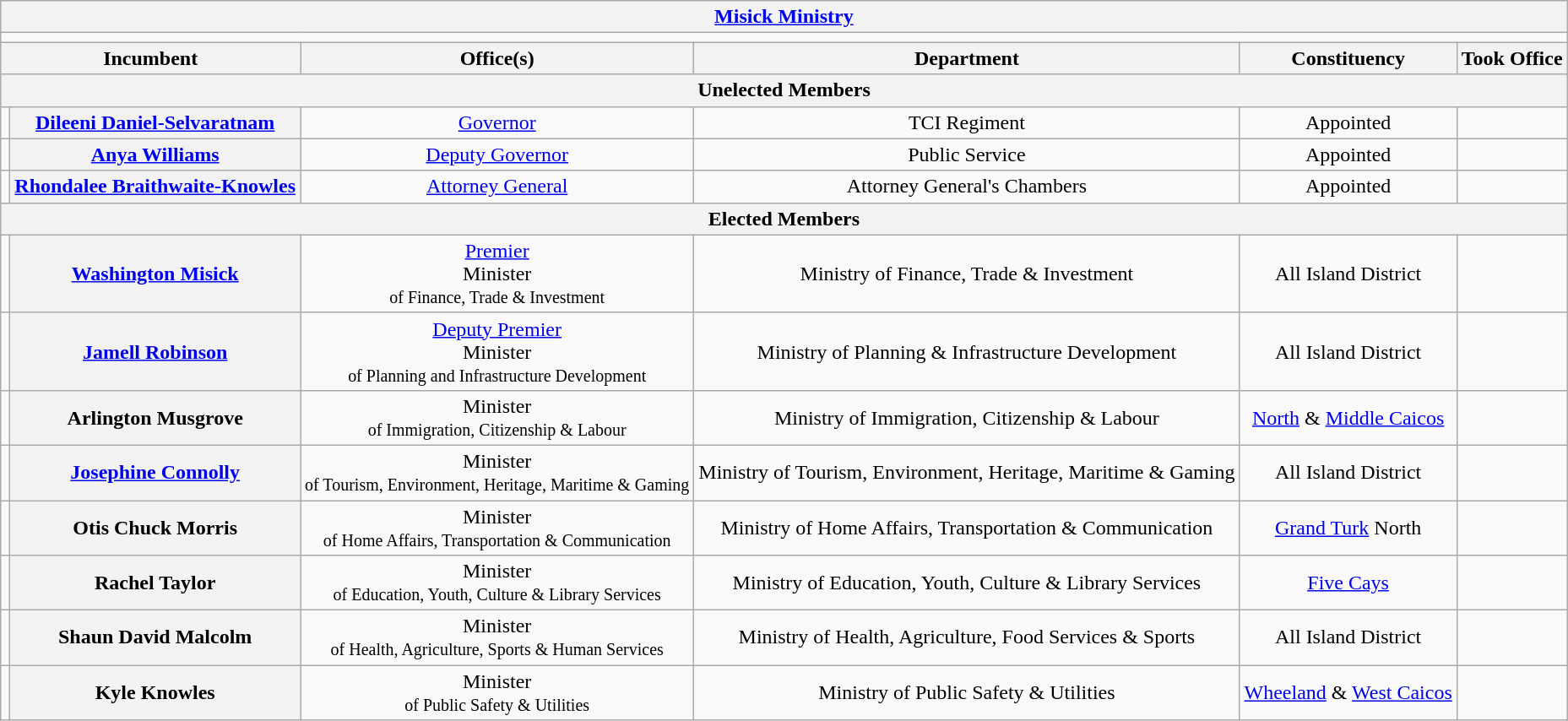<table class="wikitable">
<tr>
<th colspan="6"><a href='#'>Misick Ministry</a></th>
</tr>
<tr>
<td colspan="6" style="text-align:center"></td>
</tr>
<tr>
<th scope="col" colspan="2">Incumbent</th>
<th>Office(s)</th>
<th>Department</th>
<th>Constituency</th>
<th>Took Office</th>
</tr>
<tr>
<th colspan="6">Unelected Members</th>
</tr>
<tr>
<td></td>
<th scope="row" style="text-align:center"><strong><a href='#'>Dileeni Daniel-Selvaratnam</a></strong></th>
<td style="text-align:center"><a href='#'>Governor</a></td>
<td style="text-align:center">TCI Regiment</td>
<td style="text-align:center">Appointed</td>
<td></td>
</tr>
<tr>
<td></td>
<th scope="row" style="text-align:center"><a href='#'>Anya Williams</a></th>
<td style="text-align:center"><a href='#'>Deputy Governor</a></td>
<td style="text-align:center">Public Service</td>
<td style="text-align:center">Appointed</td>
<td></td>
</tr>
<tr>
<td></td>
<th scope="row" style="text-align:center"><a href='#'>Rhondalee Braithwaite-Knowles</a></th>
<td style="text-align:center"><a href='#'>Attorney General</a></td>
<td style="text-align:center">Attorney General's Chambers</td>
<td style="text-align:center">Appointed</td>
<td></td>
</tr>
<tr>
<th colspan="6">Elected Members</th>
</tr>
<tr>
<td></td>
<th scope="row" style="text-align:center"><a href='#'>Washington Misick</a></th>
<td style="text-align:center"><a href='#'>Premier</a><br>Minister<br><small>of Finance, Trade & Investment</small></td>
<td style="text-align:center">Ministry of Finance, Trade & Investment</td>
<td style="text-align:center">All Island District</td>
<td></td>
</tr>
<tr>
<td></td>
<th scope="row" style="text-align:center"><a href='#'>Jamell Robinson</a></th>
<td style="text-align:center"><a href='#'>Deputy Premier</a><br>Minister<br><small>of Planning and Infrastructure Development</small></td>
<td style="text-align:center">Ministry of Planning & Infrastructure Development</td>
<td style="text-align:center">All Island District</td>
<td></td>
</tr>
<tr>
<td></td>
<th>Arlington Musgrove</th>
<td style="text-align:center">Minister<br><small>of Immigration, Citizenship & Labour</small></td>
<td style="text-align:center">Ministry of Immigration, Citizenship & Labour</td>
<td style="text-align:center"><a href='#'>North</a> & <a href='#'>Middle Caicos</a></td>
<td></td>
</tr>
<tr>
<td></td>
<th scope="row" style="text-align:center"><a href='#'>Josephine Connolly</a></th>
<td style="text-align:center">Minister<br><small>of Tourism, Environment, Heritage, Maritime & Gaming</small></td>
<td style="text-align:center">Ministry of Tourism, Environment, Heritage, Maritime & Gaming</td>
<td style="text-align:center">All Island District</td>
<td></td>
</tr>
<tr>
<td></td>
<th scope="row" style="text-align:center">Otis Chuck Morris</th>
<td style="text-align:center">Minister<br><small>of Home Affairs, Transportation & Communication</small></td>
<td style="text-align:center">Ministry of Home Affairs, Transportation & Communication</td>
<td style="text-align:center"><a href='#'>Grand Turk</a> North</td>
<td></td>
</tr>
<tr>
<td></td>
<th scope="row" style="text-align:center">Rachel Taylor</th>
<td style="text-align:center">Minister<br><small>of Education, Youth, Culture & Library Services</small></td>
<td style="text-align:center">Ministry of Education, Youth, Culture & Library Services</td>
<td style="text-align:center"><a href='#'>Five Cays</a></td>
<td></td>
</tr>
<tr>
<td></td>
<th scope="row" style="text-align:center">Shaun David Malcolm</th>
<td style="text-align:center">Minister<br><small>of Health, Agriculture, Sports & Human Services</small></td>
<td style="text-align:center">Ministry of Health, Agriculture, Food Services & Sports</td>
<td style="text-align:center">All Island District</td>
<td></td>
</tr>
<tr>
<td></td>
<th scope="row" style="text-align:center">Kyle Knowles</th>
<td style="text-align:center">Minister<br><small>of Public Safety & Utilities</small></td>
<td style="text-align:center">Ministry of Public Safety & Utilities</td>
<td style="text-align:center"><a href='#'>Wheeland</a> & <a href='#'>West Caicos</a></td>
<td></td>
</tr>
</table>
